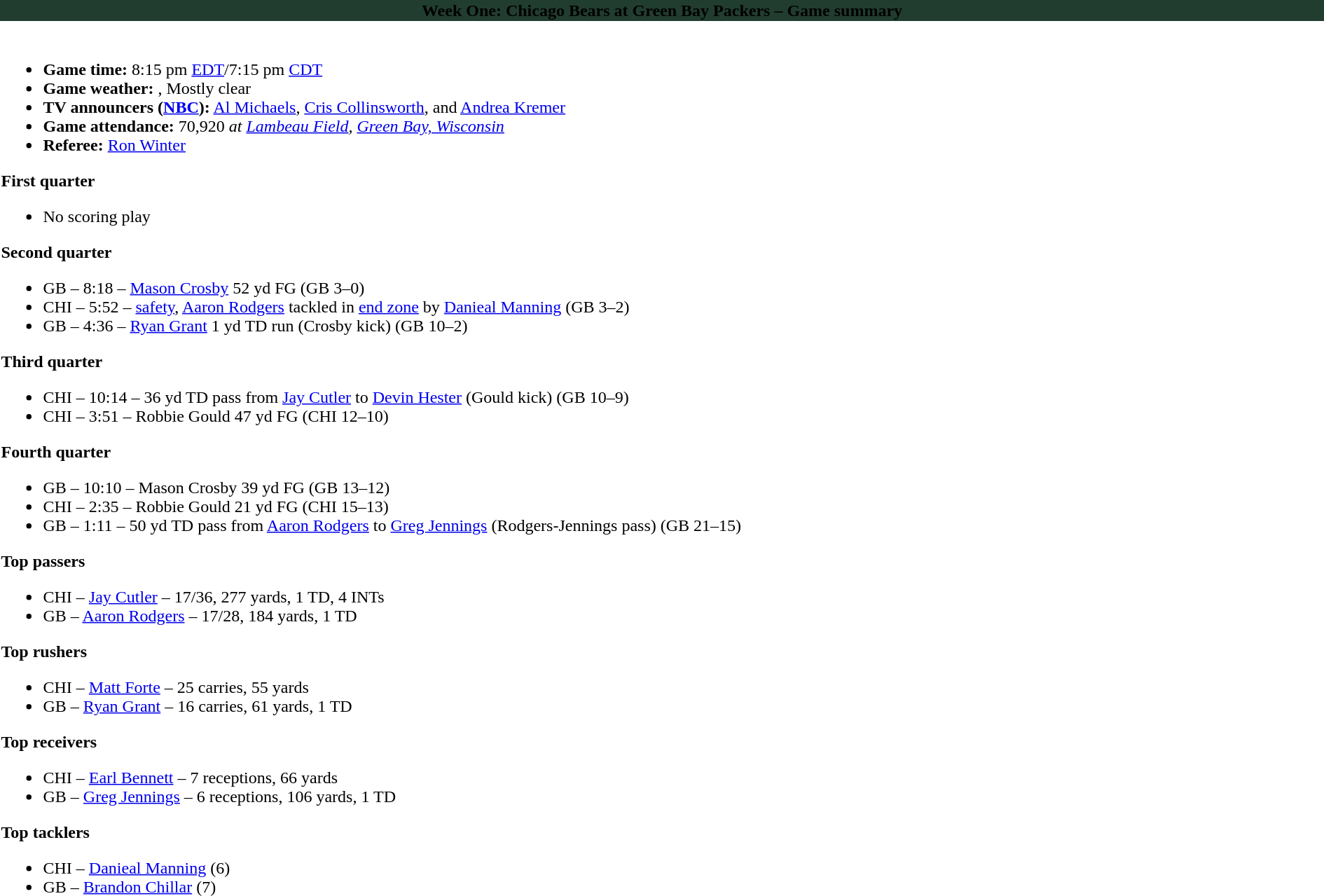<table class="toccolours"  style="width:100%; margin:auto;">
<tr>
<th style="background:#213D30"><span>Week One: Chicago Bears at Green Bay Packers – Game summary</span></th>
</tr>
<tr>
<td><br>
<ul><li><strong>Game time:</strong> 8:15 pm <a href='#'>EDT</a>/7:15 pm <a href='#'>CDT</a></li><li><strong>Game weather:</strong> , Mostly clear</li><li><strong>TV announcers (<a href='#'>NBC</a>):</strong> <a href='#'>Al Michaels</a>, <a href='#'>Cris Collinsworth</a>, and <a href='#'>Andrea Kremer</a></li><li><strong>Game attendance:</strong> 70,920 <em>at <a href='#'>Lambeau Field</a>, <a href='#'>Green Bay, Wisconsin</a></em></li><li><strong>Referee:</strong> <a href='#'>Ron Winter</a></li></ul><strong>First quarter</strong><ul><li>No scoring play</li></ul><strong>Second quarter</strong><ul><li>GB – 8:18 – <a href='#'>Mason Crosby</a> 52 yd FG (GB 3–0)</li><li>CHI – 5:52 – <a href='#'>safety</a>, <a href='#'>Aaron Rodgers</a> tackled in <a href='#'>end zone</a> by <a href='#'>Danieal Manning</a> (GB 3–2)</li><li>GB – 4:36 – <a href='#'>Ryan Grant</a> 1 yd TD run (Crosby kick) (GB 10–2)</li></ul><strong>Third quarter</strong><ul><li>CHI – 10:14 – 36 yd TD pass from <a href='#'>Jay Cutler</a> to <a href='#'>Devin Hester</a> (Gould kick) (GB 10–9)</li><li>CHI – 3:51 – Robbie Gould 47 yd FG (CHI 12–10)</li></ul><strong>Fourth quarter</strong><ul><li>GB – 10:10 – Mason Crosby 39 yd FG (GB 13–12)</li><li>CHI – 2:35 – Robbie Gould 21 yd FG (CHI 15–13)</li><li>GB – 1:11 – 50 yd TD pass from <a href='#'>Aaron Rodgers</a> to <a href='#'>Greg Jennings</a> (Rodgers-Jennings pass) (GB 21–15)</li></ul>

<strong>Top passers</strong><ul><li>CHI – <a href='#'>Jay Cutler</a> – 17/36, 277 yards, 1 TD, 4 INTs</li><li>GB – <a href='#'>Aaron Rodgers</a> – 17/28, 184 yards, 1 TD</li></ul><strong>Top rushers</strong><ul><li>CHI – <a href='#'>Matt Forte</a> – 25 carries, 55 yards</li><li>GB – <a href='#'>Ryan Grant</a> – 16 carries, 61 yards, 1 TD</li></ul><strong>Top receivers</strong><ul><li>CHI – <a href='#'>Earl Bennett</a> – 7 receptions, 66 yards</li><li>GB – <a href='#'>Greg Jennings</a> – 6 receptions, 106 yards, 1 TD</li></ul><strong>Top tacklers</strong><ul><li>CHI – <a href='#'>Danieal Manning</a> (6)</li><li>GB – <a href='#'>Brandon Chillar</a> (7)</li></ul></td>
</tr>
</table>
